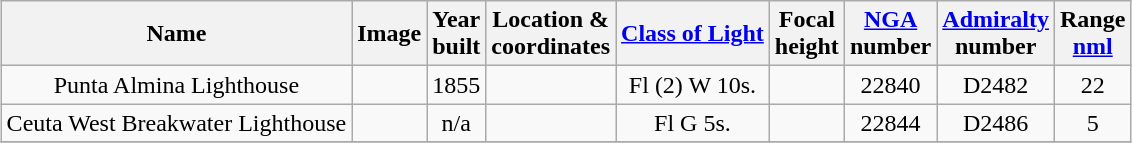<table class="wikitable sortable" style="margin:auto;text-align:center">
<tr>
<th>Name</th>
<th>Image</th>
<th>Year<br>built</th>
<th>Location &<br> coordinates</th>
<th><a href='#'>Class of Light</a></th>
<th>Focal<br>height</th>
<th><a href='#'>NGA</a><br>number</th>
<th><a href='#'>Admiralty</a><br>number</th>
<th>Range<br><a href='#'>nml</a></th>
</tr>
<tr>
<td>Punta Almina Lighthouse</td>
<td></td>
<td>1855</td>
<td></td>
<td>Fl (2) W 10s.</td>
<td></td>
<td>22840</td>
<td>D2482</td>
<td>22</td>
</tr>
<tr>
<td>Ceuta West Breakwater Lighthouse</td>
<td></td>
<td>n/a</td>
<td></td>
<td>Fl G 5s.</td>
<td></td>
<td>22844</td>
<td>D2486</td>
<td>5</td>
</tr>
<tr>
</tr>
</table>
